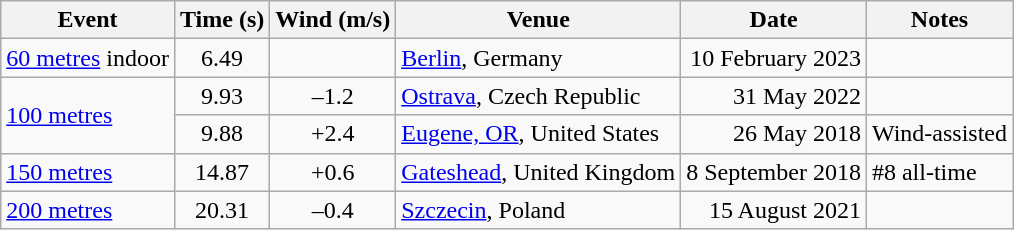<table class="wikitable">
<tr>
<th>Event</th>
<th>Time (s)</th>
<th>Wind (m/s)</th>
<th>Venue</th>
<th>Date</th>
<th>Notes</th>
</tr>
<tr>
<td><a href='#'>60 metres</a> indoor</td>
<td align=center>6.49</td>
<td></td>
<td><a href='#'>Berlin</a>, Germany</td>
<td align=right>10 February 2023</td>
<td></td>
</tr>
<tr>
<td rowspan=2><a href='#'>100 metres</a></td>
<td align=center>9.93</td>
<td align=center>–1.2</td>
<td><a href='#'>Ostrava</a>, Czech Republic</td>
<td align=right>31 May 2022</td>
<td></td>
</tr>
<tr>
<td align=center>9.88</td>
<td align=center>+2.4</td>
<td><a href='#'>Eugene, OR</a>, United States</td>
<td align=right>26 May 2018</td>
<td>Wind-assisted</td>
</tr>
<tr>
<td><a href='#'>150 metres</a></td>
<td align=center>14.87</td>
<td align=center>+0.6</td>
<td><a href='#'>Gateshead</a>, United Kingdom</td>
<td align=right>8 September 2018</td>
<td>#8 all-time</td>
</tr>
<tr>
<td><a href='#'>200 metres</a></td>
<td align=center>20.31</td>
<td align=center>–0.4</td>
<td><a href='#'>Szczecin</a>, Poland</td>
<td align=right>15 August 2021</td>
<td></td>
</tr>
</table>
